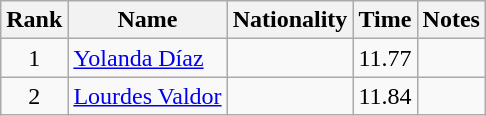<table class="wikitable sortable" style="text-align:center">
<tr>
<th>Rank</th>
<th>Name</th>
<th>Nationality</th>
<th>Time</th>
<th>Notes</th>
</tr>
<tr>
<td align=center>1</td>
<td align=left><a href='#'>Yolanda Díaz</a></td>
<td align=left></td>
<td>11.77</td>
<td></td>
</tr>
<tr>
<td align=center>2</td>
<td align=left><a href='#'>Lourdes Valdor</a></td>
<td align=left></td>
<td>11.84</td>
<td></td>
</tr>
</table>
